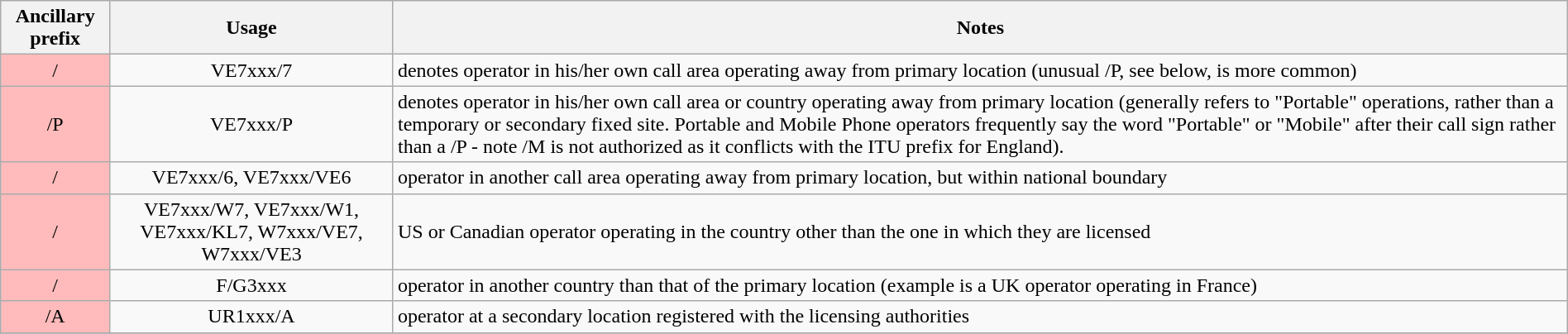<table class=wikitable style="margin: 1em auto 1em auto;">
<tr>
<th>Ancillary prefix</th>
<th>Usage</th>
<th>Notes</th>
</tr>
<tr>
<td style="background: #ffbbbb;" align="center">/<em><digit></em></td>
<td align="center">VE7xxx/7</td>
<td>denotes operator in his/her own call area operating away from primary location (unusual /P, see below, is more common)</td>
</tr>
<tr>
<td style="background: #ffbbbb;" align="center">/P</td>
<td align="center">VE7xxx/P</td>
<td>denotes operator in his/her own call area or country operating away from primary location (generally refers to "Portable" operations, rather than a temporary or secondary fixed site. Portable and Mobile Phone operators frequently say the word "Portable" or "Mobile" after their call sign rather than a /P - note /M is not authorized as it conflicts with the ITU prefix for England).</td>
</tr>
<tr>
<td style="background: #ffbbbb;" align="center">/<em><call area></em></td>
<td align="center">VE7xxx/6, VE7xxx/VE6</td>
<td>operator in another call area operating away from primary location, but within national boundary</td>
</tr>
<tr>
<td style="background: #ffbbbb;" align="center">/<em><call area></em></td>
<td align="center">VE7xxx/W7, VE7xxx/W1, VE7xxx/KL7, W7xxx/VE7, W7xxx/VE3</td>
<td>US or Canadian operator operating in the country other than the one in which they are licensed</td>
</tr>
<tr>
<td style="background: #ffbbbb;" align="center"><em><call area></em>/</td>
<td align="center">F/G3xxx</td>
<td>operator in another country than that of the primary location (example is a UK operator operating in France)</td>
</tr>
<tr>
<td style="background: #ffbbbb;" align="center">/A</td>
<td align="center">UR1xxx/A</td>
<td>operator at a secondary location registered with the licensing authorities</td>
</tr>
<tr>
</tr>
</table>
